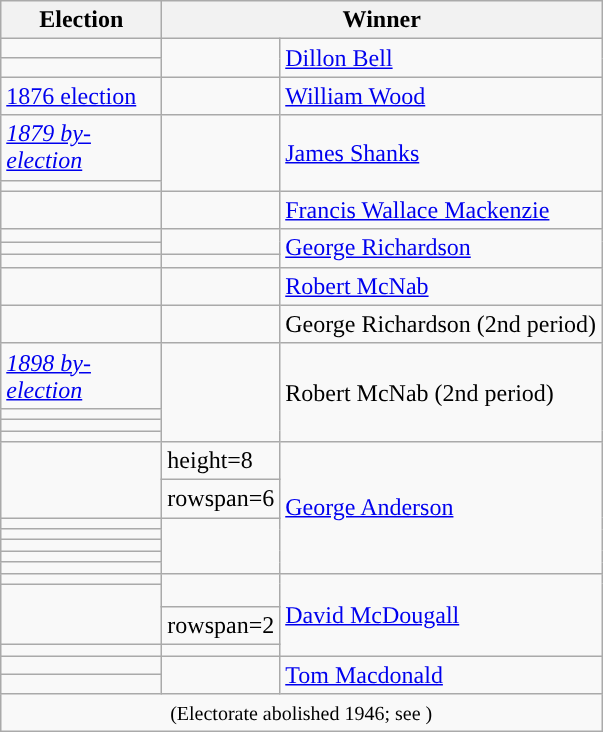<table class="wikitable">
<tr>
<th width=100>Election</th>
<th width=175 colspan=2>Winner</th>
</tr>
<tr>
<td></td>
<td width=5 rowspan=2 bgcolor=></td>
<td rowspan=2><a href='#'>Dillon Bell</a></td>
</tr>
<tr>
<td></td>
</tr>
<tr>
<td><a href='#'>1876 election</a></td>
<td rowspan=1 bgcolor=></td>
<td rowspan=1><a href='#'>William Wood</a></td>
</tr>
<tr>
<td><span><em><a href='#'>1879 by-election</a></em></span></td>
<td rowspan=2 bgcolor=></td>
<td rowspan=2><a href='#'>James Shanks</a></td>
</tr>
<tr>
<td></td>
</tr>
<tr>
<td></td>
<td rowspan=1 bgcolor=></td>
<td rowspan=1><a href='#'>Francis Wallace Mackenzie</a></td>
</tr>
<tr>
<td></td>
<td rowspan=2 bgcolor=></td>
<td rowspan=3><a href='#'>George Richardson</a></td>
</tr>
<tr>
<td></td>
</tr>
<tr>
<td></td>
<td rowspan=1 bgcolor=></td>
</tr>
<tr>
<td></td>
<td rowspan=1 bgcolor=></td>
<td rowspan=1><a href='#'>Robert McNab</a></td>
</tr>
<tr>
<td></td>
<td rowspan=1 bgcolor=></td>
<td rowspan=1>George Richardson (2nd period)</td>
</tr>
<tr>
<td><span><em><a href='#'>1898 by-election</a></em></span></td>
<td rowspan=4 bgcolor=></td>
<td rowspan=4>Robert McNab (2nd period)</td>
</tr>
<tr>
<td></td>
</tr>
<tr>
<td></td>
</tr>
<tr>
<td></td>
</tr>
<tr>
<td rowspan=2></td>
<td>height=8 </td>
<td rowspan=7><a href='#'>George Anderson</a></td>
</tr>
<tr>
<td>rowspan=6 </td>
</tr>
<tr>
<td></td>
</tr>
<tr>
<td></td>
</tr>
<tr>
<td></td>
</tr>
<tr>
<td></td>
</tr>
<tr>
<td></td>
</tr>
<tr>
<td></td>
<td style="border-bottom:solid 0 grey; background:"></td>
<td rowspan=4><a href='#'>David McDougall</a></td>
</tr>
<tr>
<td rowspan=2></td>
<td height=8 style="border-top:solid 0 grey; background:"></td>
</tr>
<tr>
<td>rowspan=2 </td>
</tr>
<tr>
<td></td>
</tr>
<tr>
<td></td>
<td rowspan=2 bgcolor=></td>
<td rowspan=2><a href='#'>Tom Macdonald</a></td>
</tr>
<tr>
<td></td>
</tr>
<tr>
<td colspan=3 align=center><small>(Electorate abolished 1946; see )</small></td>
</tr>
</table>
